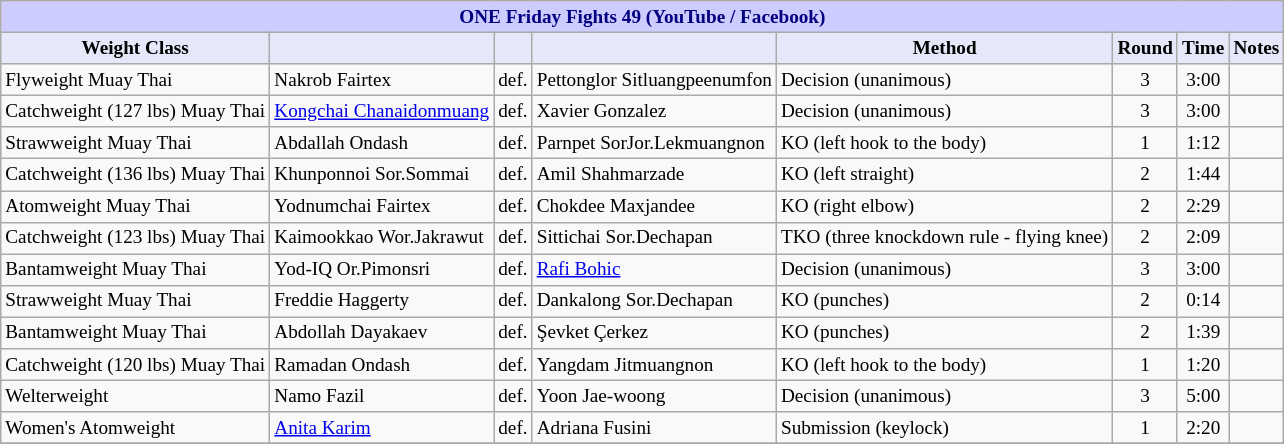<table class="wikitable" style="font-size: 80%;">
<tr>
<th colspan="8" style="background-color: #ccf; color: #000080; text-align: center;"><strong>ONE Friday Fights 49 (YouTube / Facebook)</strong></th>
</tr>
<tr>
<th colspan="1" style="background-color: #E6E8FA; color: #000000; text-align: center;">Weight Class</th>
<th colspan="1" style="background-color: #E6E8FA; color: #000000; text-align: center;"></th>
<th colspan="1" style="background-color: #E6E8FA; color: #000000; text-align: center;"></th>
<th colspan="1" style="background-color: #E6E8FA; color: #000000; text-align: center;"></th>
<th colspan="1" style="background-color: #E6E8FA; color: #000000; text-align: center;">Method</th>
<th colspan="1" style="background-color: #E6E8FA; color: #000000; text-align: center;">Round</th>
<th colspan="1" style="background-color: #E6E8FA; color: #000000; text-align: center;">Time</th>
<th colspan="1" style="background-color: #E6E8FA; color: #000000; text-align: center;">Notes</th>
</tr>
<tr>
<td>Flyweight Muay Thai</td>
<td> Nakrob Fairtex</td>
<td>def.</td>
<td> Pettonglor Sitluangpeenumfon</td>
<td>Decision (unanimous)</td>
<td align=center>3</td>
<td align=center>3:00</td>
<td></td>
</tr>
<tr>
<td>Catchweight (127 lbs) Muay Thai</td>
<td> <a href='#'>Kongchai Chanaidonmuang</a></td>
<td>def.</td>
<td> Xavier Gonzalez</td>
<td>Decision (unanimous)</td>
<td align=center>3</td>
<td align=center>3:00</td>
<td></td>
</tr>
<tr>
<td>Strawweight Muay Thai</td>
<td> Abdallah Ondash</td>
<td>def.</td>
<td> Parnpet SorJor.Lekmuangnon</td>
<td>KO (left hook to the body)</td>
<td align=center>1</td>
<td align=center>1:12</td>
<td></td>
</tr>
<tr>
<td>Catchweight (136 lbs) Muay Thai</td>
<td> Khunponnoi Sor.Sommai</td>
<td>def.</td>
<td> Amil Shahmarzade</td>
<td>KO (left straight)</td>
<td align=center>2</td>
<td align=center>1:44</td>
<td></td>
</tr>
<tr>
<td>Atomweight Muay Thai</td>
<td> Yodnumchai Fairtex</td>
<td>def.</td>
<td> Chokdee Maxjandee</td>
<td>KO (right elbow)</td>
<td align=center>2</td>
<td align=center>2:29</td>
<td></td>
</tr>
<tr>
<td>Catchweight (123 lbs) Muay Thai</td>
<td> Kaimookkao Wor.Jakrawut</td>
<td>def.</td>
<td> Sittichai Sor.Dechapan</td>
<td>TKO (three knockdown rule - flying knee)</td>
<td align=center>2</td>
<td align=center>2:09</td>
<td></td>
</tr>
<tr>
<td>Bantamweight Muay Thai</td>
<td> Yod-IQ Or.Pimonsri</td>
<td>def.</td>
<td> <a href='#'>Rafi Bohic</a></td>
<td>Decision (unanimous)</td>
<td align=center>3</td>
<td align=center>3:00</td>
<td></td>
</tr>
<tr>
<td>Strawweight Muay Thai</td>
<td> Freddie Haggerty</td>
<td>def.</td>
<td> Dankalong Sor.Dechapan</td>
<td>KO (punches)</td>
<td align=center>2</td>
<td align=center>0:14</td>
<td></td>
</tr>
<tr>
<td>Bantamweight Muay Thai</td>
<td> Abdollah Dayakaev</td>
<td>def.</td>
<td> Şevket Çerkez</td>
<td>KO (punches)</td>
<td align=center>2</td>
<td align=center>1:39</td>
<td></td>
</tr>
<tr>
<td>Catchweight (120 lbs) Muay Thai</td>
<td> Ramadan Ondash</td>
<td>def.</td>
<td> Yangdam Jitmuangnon</td>
<td>KO (left hook to the body)</td>
<td align=center>1</td>
<td align=center>1:20</td>
<td></td>
</tr>
<tr>
<td>Welterweight</td>
<td> Namo Fazil</td>
<td>def.</td>
<td> Yoon Jae-woong</td>
<td>Decision (unanimous)</td>
<td align=center>3</td>
<td align=center>5:00</td>
<td></td>
</tr>
<tr>
<td>Women's Atomweight</td>
<td> <a href='#'>Anita Karim</a></td>
<td>def.</td>
<td> Adriana Fusini</td>
<td>Submission (keylock)</td>
<td align=center>1</td>
<td align=center>2:20</td>
<td></td>
</tr>
<tr>
</tr>
</table>
